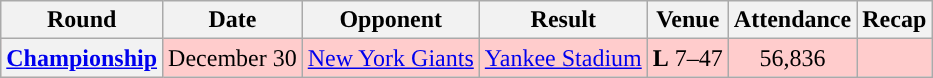<table class="wikitable" style="text-align:center">
<tr>
<th>Round</th>
<th>Date</th>
<th>Opponent</th>
<th>Result</th>
<th>Venue</th>
<th>Attendance</th>
<th>Recap</th>
</tr>
<tr style="background:#fcc">
<th><a href='#'>Championship</a></th>
<td>December 30</td>
<td><a href='#'>New York Giants</a></td>
<td><a href='#'>Yankee Stadium</a></td>
<td><strong>L</strong> 7–47</td>
<td>56,836</td>
<td></td>
</tr>
</table>
